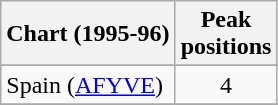<table class="wikitable sortable">
<tr>
<th align="left">Chart (1995-96)</th>
<th align="center">Peak<br>positions</th>
</tr>
<tr>
</tr>
<tr>
</tr>
<tr>
</tr>
<tr>
<td>Spain (<a href='#'>AFYVE</a>)</td>
<td align="center">4</td>
</tr>
<tr>
</tr>
<tr>
</tr>
</table>
